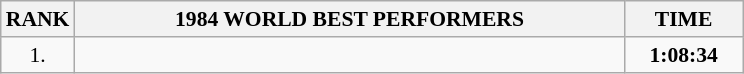<table class="wikitable" style="border-collapse: collapse; font-size: 90%;">
<tr>
<th>RANK</th>
<th align="center" style="width: 25em">1984 WORLD BEST PERFORMERS</th>
<th align="center" style="width: 5em">TIME</th>
</tr>
<tr>
<td align="center">1.</td>
<td></td>
<td align="center"><strong>1:08:34</strong></td>
</tr>
</table>
